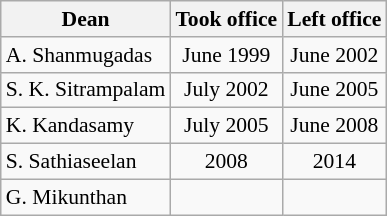<table class="wikitable floatright" border="1" style="text-align:center; font-size:90%">
<tr>
<th>Dean</th>
<th>Took office</th>
<th>Left office</th>
</tr>
<tr>
<td align=left>A. Shanmugadas</td>
<td>June 1999</td>
<td>June 2002</td>
</tr>
<tr>
<td align=left>S. K. Sitrampalam</td>
<td>July 2002</td>
<td>June 2005</td>
</tr>
<tr>
<td align=left>K. Kandasamy</td>
<td>July 2005</td>
<td>June 2008</td>
</tr>
<tr>
<td align=left>S. Sathiaseelan</td>
<td>2008</td>
<td>2014</td>
</tr>
<tr>
<td align=left>G. Mikunthan</td>
<td></td>
<td></td>
</tr>
</table>
